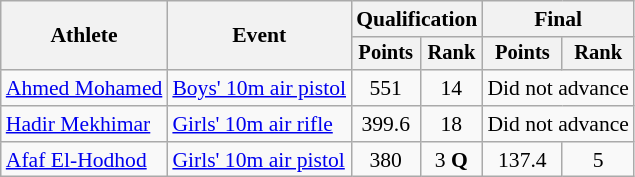<table class="wikitable" style="font-size:90%;">
<tr>
<th rowspan=2>Athlete</th>
<th rowspan=2>Event</th>
<th colspan=2>Qualification</th>
<th colspan=2>Final</th>
</tr>
<tr style="font-size:95%">
<th>Points</th>
<th>Rank</th>
<th>Points</th>
<th>Rank</th>
</tr>
<tr align=center>
<td align=left><a href='#'>Ahmed Mohamed</a></td>
<td align=left><a href='#'>Boys' 10m air pistol</a></td>
<td>551</td>
<td>14</td>
<td colspan=2>Did not advance</td>
</tr>
<tr align=center>
<td align=left><a href='#'>Hadir Mekhimar</a></td>
<td align=left><a href='#'>Girls' 10m air rifle</a></td>
<td>399.6</td>
<td>18</td>
<td colspan=2>Did not advance</td>
</tr>
<tr align=center>
<td align=left><a href='#'>Afaf El-Hodhod</a></td>
<td align=left><a href='#'>Girls' 10m air pistol</a></td>
<td>380</td>
<td>3 <strong>Q</strong></td>
<td>137.4</td>
<td>5</td>
</tr>
</table>
